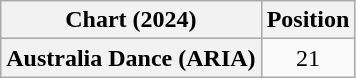<table class="wikitable plainrowheaders" style="text-align:center;">
<tr>
<th>Chart (2024)</th>
<th>Position</th>
</tr>
<tr>
<th scope="row">Australia Dance (ARIA)</th>
<td>21</td>
</tr>
</table>
